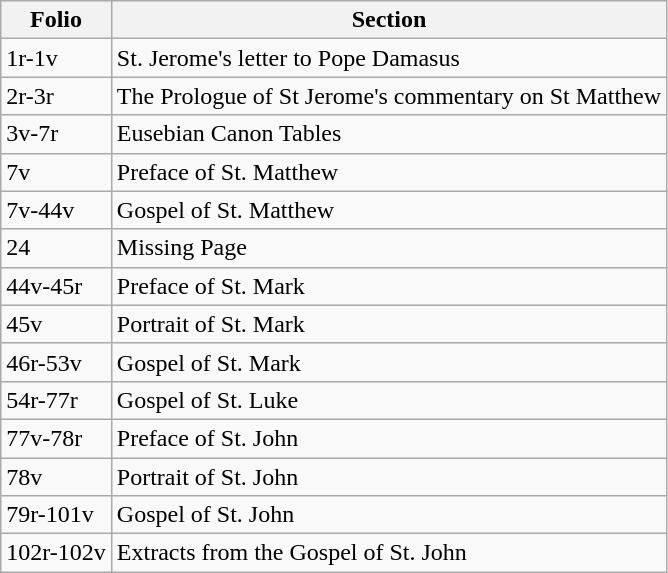<table class="wikitable">
<tr>
<th>Folio</th>
<th>Section</th>
</tr>
<tr>
<td>1r-1v</td>
<td>St. Jerome's letter to Pope Damasus</td>
</tr>
<tr>
<td>2r-3r</td>
<td>The Prologue of St Jerome's commentary on St Matthew</td>
</tr>
<tr>
<td>3v-7r</td>
<td>Eusebian Canon Tables</td>
</tr>
<tr>
<td>7v</td>
<td>Preface of St. Matthew</td>
</tr>
<tr>
<td>7v-44v</td>
<td>Gospel of St. Matthew</td>
</tr>
<tr>
<td>24</td>
<td>Missing Page</td>
</tr>
<tr>
<td>44v-45r</td>
<td>Preface of St. Mark</td>
</tr>
<tr>
<td>45v</td>
<td>Portrait of St. Mark</td>
</tr>
<tr>
<td>46r-53v</td>
<td>Gospel of St. Mark</td>
</tr>
<tr>
<td>54r-77r</td>
<td>Gospel of St. Luke</td>
</tr>
<tr>
<td>77v-78r</td>
<td>Preface of St. John</td>
</tr>
<tr>
<td>78v</td>
<td>Portrait of St. John</td>
</tr>
<tr>
<td>79r-101v</td>
<td>Gospel of St. John</td>
</tr>
<tr>
<td>102r-102v</td>
<td>Extracts from the Gospel of St. John</td>
</tr>
</table>
